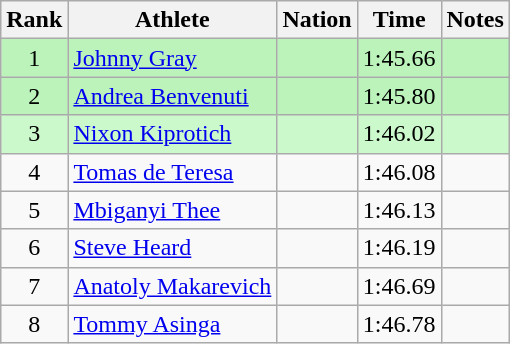<table class="wikitable sortable" style="text-align:center">
<tr>
<th>Rank</th>
<th>Athlete</th>
<th>Nation</th>
<th>Time</th>
<th>Notes</th>
</tr>
<tr style="background:#bbf3bb;">
<td>1</td>
<td align=left><a href='#'>Johnny Gray</a></td>
<td align=left></td>
<td>1:45.66</td>
<td></td>
</tr>
<tr style="background:#bbf3bb;">
<td>2</td>
<td align=left><a href='#'>Andrea Benvenuti</a></td>
<td align=left></td>
<td>1:45.80</td>
<td></td>
</tr>
<tr style="background:#ccf9cc;">
<td>3</td>
<td align=left><a href='#'>Nixon Kiprotich</a></td>
<td align=left></td>
<td>1:46.02</td>
<td></td>
</tr>
<tr>
<td>4</td>
<td align=left><a href='#'>Tomas de Teresa</a></td>
<td align=left></td>
<td>1:46.08</td>
<td></td>
</tr>
<tr>
<td>5</td>
<td align=left><a href='#'>Mbiganyi Thee</a></td>
<td align=left></td>
<td>1:46.13</td>
<td></td>
</tr>
<tr>
<td>6</td>
<td align=left><a href='#'>Steve Heard</a></td>
<td align=left></td>
<td>1:46.19</td>
<td></td>
</tr>
<tr>
<td>7</td>
<td align=left><a href='#'>Anatoly Makarevich</a></td>
<td align=left></td>
<td>1:46.69</td>
<td></td>
</tr>
<tr>
<td>8</td>
<td align=left><a href='#'>Tommy Asinga</a></td>
<td align=left></td>
<td>1:46.78</td>
<td></td>
</tr>
</table>
